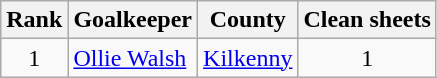<table class="wikitable">
<tr>
<th>Rank</th>
<th>Goalkeeper</th>
<th>County</th>
<th>Clean sheets</th>
</tr>
<tr>
<td rowspan=1 align=center>1</td>
<td><a href='#'>Ollie Walsh</a></td>
<td><a href='#'>Kilkenny</a></td>
<td rowspan=1 align=center>1</td>
</tr>
</table>
